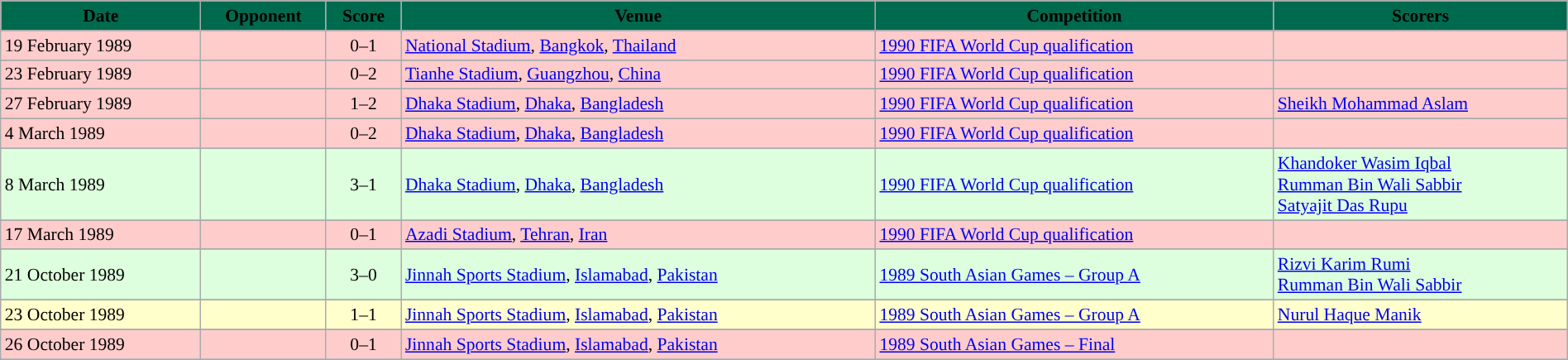<table class="wikitable" width=100% style="text-align:left;font-size:90%;">
<tr>
<th style="background:#006a4e;"><span>Date</span></th>
<th style="background:#006a4e;"><span>Opponent</span></th>
<th style="background:#006a4e;"><span>Score</span></th>
<th style="background:#006a4e;"><span>Venue</span></th>
<th style="background:#006a4e;"><span>Competition</span></th>
<th style="background:#006a4e;"><span>Scorers</span></th>
</tr>
<tr>
</tr>
<tr style="background:#fcc;">
<td>19 February 1989</td>
<td></td>
<td style="text-align: center">0–1</td>
<td> <a href='#'>National Stadium</a>, <a href='#'>Bangkok</a>, <a href='#'>Thailand</a></td>
<td><a href='#'>1990 FIFA World Cup qualification</a></td>
<td></td>
</tr>
<tr>
</tr>
<tr style="background:#fcc;">
<td>23 February 1989</td>
<td></td>
<td style="text-align: center">0–2</td>
<td> <a href='#'>Tianhe Stadium</a>, <a href='#'>Guangzhou</a>, <a href='#'>China</a></td>
<td><a href='#'>1990 FIFA World Cup qualification</a></td>
<td></td>
</tr>
<tr>
</tr>
<tr style="background:#fcc;">
<td>27 February 1989</td>
<td></td>
<td style="text-align: center">1–2</td>
<td> <a href='#'>Dhaka Stadium</a>, <a href='#'>Dhaka</a>, <a href='#'>Bangladesh</a></td>
<td><a href='#'>1990 FIFA World Cup qualification</a></td>
<td><a href='#'>Sheikh Mohammad Aslam</a> </td>
</tr>
<tr>
</tr>
<tr style="background:#fcc;">
<td>4 March 1989</td>
<td></td>
<td style="text-align: center">0–2</td>
<td> <a href='#'>Dhaka Stadium</a>, <a href='#'>Dhaka</a>, <a href='#'>Bangladesh</a></td>
<td><a href='#'>1990 FIFA World Cup qualification</a></td>
<td></td>
</tr>
<tr>
</tr>
<tr style="background:#dfd;">
<td>8 March 1989</td>
<td></td>
<td style="text-align: center">3–1</td>
<td> <a href='#'>Dhaka Stadium</a>, <a href='#'>Dhaka</a>, <a href='#'>Bangladesh</a></td>
<td><a href='#'>1990 FIFA World Cup qualification</a></td>
<td><a href='#'>Khandoker Wasim Iqbal</a>  <br> <a href='#'>Rumman Bin Wali Sabbir</a>  <br> <a href='#'>Satyajit Das Rupu</a> </td>
</tr>
<tr>
</tr>
<tr style="background:#fcc;">
<td>17 March 1989</td>
<td></td>
<td style="text-align: center">0–1</td>
<td> <a href='#'>Azadi Stadium</a>, <a href='#'>Tehran</a>, <a href='#'>Iran</a></td>
<td><a href='#'>1990 FIFA World Cup qualification</a></td>
<td></td>
</tr>
<tr>
</tr>
<tr style="background:#dfd;">
<td>21 October 1989</td>
<td></td>
<td style="text-align: center">3–0</td>
<td> <a href='#'>Jinnah Sports Stadium</a>, <a href='#'>Islamabad</a>, <a href='#'>Pakistan</a></td>
<td><a href='#'>1989 South Asian Games – Group A</a></td>
<td><a href='#'>Rizvi Karim Rumi</a>  <br> <a href='#'>Rumman Bin Wali Sabbir</a> </td>
</tr>
<tr>
</tr>
<tr style="background:#ffc;">
<td>23 October 1989</td>
<td></td>
<td style="text-align: center">1–1</td>
<td> <a href='#'>Jinnah Sports Stadium</a>, <a href='#'>Islamabad</a>, <a href='#'>Pakistan</a></td>
<td><a href='#'>1989 South Asian Games – Group A</a></td>
<td><a href='#'>Nurul Haque Manik</a> </td>
</tr>
<tr>
</tr>
<tr style="background:#fcc;">
<td>26 October 1989</td>
<td></td>
<td style="text-align: center">0–1</td>
<td> <a href='#'>Jinnah Sports Stadium</a>, <a href='#'>Islamabad</a>, <a href='#'>Pakistan</a></td>
<td><a href='#'>1989 South Asian Games – Final</a></td>
<td></td>
</tr>
<tr>
</tr>
</table>
